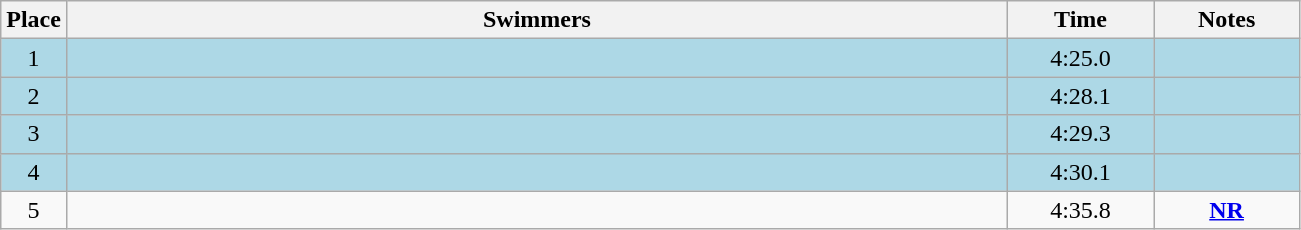<table class=wikitable style="text-align:center">
<tr>
<th>Place</th>
<th width=620>Swimmers</th>
<th width=90>Time</th>
<th width=90>Notes</th>
</tr>
<tr bgcolor=lightblue>
<td>1</td>
<td align=left></td>
<td>4:25.0</td>
<td></td>
</tr>
<tr bgcolor=lightblue>
<td>2</td>
<td align=left></td>
<td>4:28.1</td>
<td></td>
</tr>
<tr bgcolor=lightblue>
<td>3</td>
<td align=left></td>
<td>4:29.3</td>
<td></td>
</tr>
<tr bgcolor=lightblue>
<td>4</td>
<td align=left></td>
<td>4:30.1</td>
<td></td>
</tr>
<tr>
<td>5</td>
<td align=left></td>
<td>4:35.8</td>
<td><strong><a href='#'>NR</a></strong></td>
</tr>
</table>
